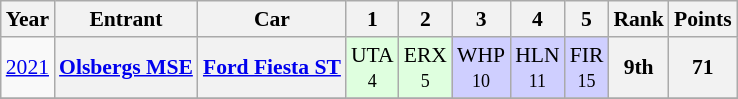<table class="wikitable" style="text-align: center; font-size: 90%;">
<tr>
<th>Year</th>
<th>Entrant</th>
<th>Car</th>
<th>1</th>
<th>2</th>
<th>3</th>
<th>4</th>
<th>5</th>
<th>Rank</th>
<th>Points</th>
</tr>
<tr>
<td><a href='#'>2021</a></td>
<th><a href='#'>Olsbergs MSE</a></th>
<th><a href='#'>Ford Fiesta ST</a></th>
<td style="background:#DFFFDF;">UTA<br><small>4</small></td>
<td style="background:#DFFFDF;">ERX<br><small>5</small></td>
<td style="background:#cfcfff">WHP<br><small>10</small></td>
<td style="background:#cfcfff">HLN<br><small>11</small></td>
<td style="background:#cfcfff">FIR<br><small>15</small></td>
<th>9th</th>
<th>71</th>
</tr>
<tr>
</tr>
</table>
